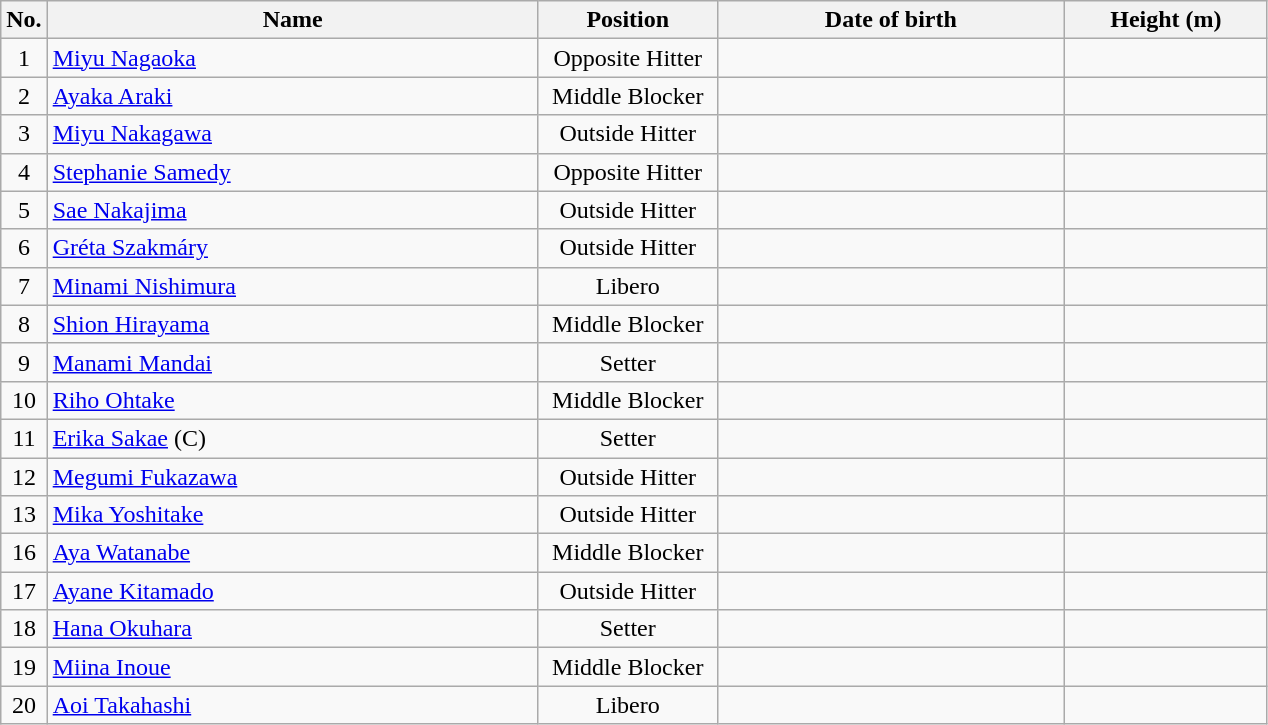<table class="wikitable sortable" style="font-size:100%; text-align:center;">
<tr>
<th>No.</th>
<th style="width:20em">Name</th>
<th style="width:7em">Position</th>
<th style="width:14em">Date of birth</th>
<th style="width:8em">Height (m)</th>
</tr>
<tr>
<td align=center>1</td>
<td align=left> <a href='#'>Miyu Nagaoka</a></td>
<td align=center>Opposite Hitter</td>
<td align=right></td>
<td align=left></td>
</tr>
<tr>
<td align=center>2</td>
<td align=left> <a href='#'>Ayaka Araki</a></td>
<td align=center>Middle Blocker</td>
<td align=right></td>
<td align=left></td>
</tr>
<tr>
<td align=center>3</td>
<td align=left> <a href='#'>Miyu Nakagawa</a></td>
<td align=center>Outside Hitter</td>
<td align=right></td>
<td align=left></td>
</tr>
<tr>
<td align=center>4</td>
<td align=left> <a href='#'>Stephanie Samedy</a></td>
<td align=center>Opposite Hitter</td>
<td align=right></td>
<td align=left></td>
</tr>
<tr>
<td align=center>5</td>
<td align=left> <a href='#'>Sae Nakajima</a></td>
<td align=center>Outside Hitter</td>
<td align=right></td>
<td align=left></td>
</tr>
<tr>
<td align=center>6</td>
<td align=left> <a href='#'>Gréta Szakmáry</a></td>
<td align=center>Outside Hitter</td>
<td align=right></td>
<td align=left></td>
</tr>
<tr>
<td align=center>7</td>
<td align=left> <a href='#'>Minami Nishimura</a></td>
<td align=center>Libero</td>
<td align=right></td>
<td align=left></td>
</tr>
<tr>
<td align=center>8</td>
<td align=left> <a href='#'>Shion Hirayama</a></td>
<td align=center>Middle Blocker</td>
<td align=right></td>
<td align=left></td>
</tr>
<tr>
<td align=center>9</td>
<td align=left> <a href='#'>Manami Mandai</a></td>
<td align=center>Setter</td>
<td align=right></td>
<td align=left></td>
</tr>
<tr>
<td align=center>10</td>
<td align=left> <a href='#'>Riho Ohtake</a></td>
<td align=center>Middle Blocker</td>
<td align=right></td>
<td align=left></td>
</tr>
<tr>
<td align=center>11</td>
<td align=left> <a href='#'>Erika Sakae</a> (C)</td>
<td align=center>Setter</td>
<td align=right></td>
<td align=left></td>
</tr>
<tr>
<td align=center>12</td>
<td align=left> <a href='#'>Megumi Fukazawa</a></td>
<td align=center>Outside Hitter</td>
<td align=right></td>
<td align=left></td>
</tr>
<tr>
<td align=center>13</td>
<td align=left> <a href='#'>Mika Yoshitake</a></td>
<td align=center>Outside Hitter</td>
<td align=right></td>
<td align=left></td>
</tr>
<tr>
<td align=center>16</td>
<td align=left> <a href='#'>Aya Watanabe</a></td>
<td align=center>Middle Blocker</td>
<td align=right></td>
<td align=left></td>
</tr>
<tr>
<td align=center>17</td>
<td align=left> <a href='#'>Ayane Kitamado</a></td>
<td align=center>Outside Hitter</td>
<td align=right></td>
<td align=left></td>
</tr>
<tr>
<td align=center>18</td>
<td align=left> <a href='#'>Hana Okuhara</a></td>
<td align=center>Setter</td>
<td align=right></td>
<td align=left></td>
</tr>
<tr>
<td align=center>19</td>
<td align=left> <a href='#'>Miina Inoue</a></td>
<td align=center>Middle Blocker</td>
<td align=right></td>
<td align=left></td>
</tr>
<tr>
<td align=center>20</td>
<td align=left> <a href='#'>Aoi Takahashi</a></td>
<td align=center>Libero</td>
<td align=right></td>
<td align=left></td>
</tr>
</table>
